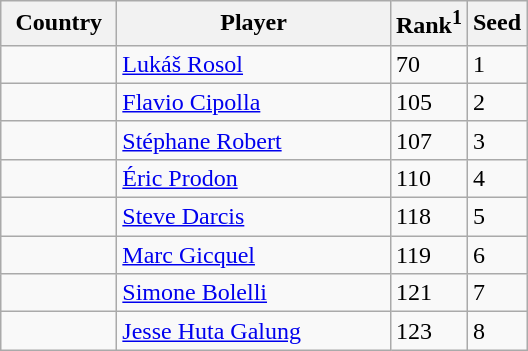<table class="sortable wikitable">
<tr>
<th width="70">Country</th>
<th width="175">Player</th>
<th>Rank<sup>1</sup></th>
<th>Seed</th>
</tr>
<tr>
<td></td>
<td><a href='#'>Lukáš Rosol</a></td>
<td>70</td>
<td>1</td>
</tr>
<tr>
<td></td>
<td><a href='#'>Flavio Cipolla</a></td>
<td>105</td>
<td>2</td>
</tr>
<tr>
<td></td>
<td><a href='#'>Stéphane Robert</a></td>
<td>107</td>
<td>3</td>
</tr>
<tr>
<td></td>
<td><a href='#'>Éric Prodon</a></td>
<td>110</td>
<td>4</td>
</tr>
<tr>
<td></td>
<td><a href='#'>Steve Darcis</a></td>
<td>118</td>
<td>5</td>
</tr>
<tr>
<td></td>
<td><a href='#'>Marc Gicquel</a></td>
<td>119</td>
<td>6</td>
</tr>
<tr>
<td></td>
<td><a href='#'>Simone Bolelli</a></td>
<td>121</td>
<td>7</td>
</tr>
<tr>
<td></td>
<td><a href='#'>Jesse Huta Galung</a></td>
<td>123</td>
<td>8</td>
</tr>
</table>
